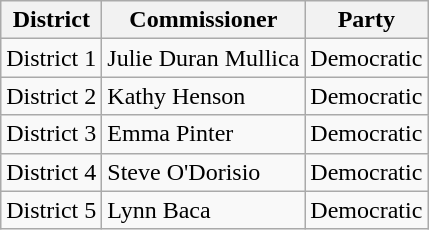<table class="wikitable sortable">
<tr>
<th>District</th>
<th>Commissioner</th>
<th>Party</th>
</tr>
<tr>
<td>District 1</td>
<td>Julie Duran Mullica</td>
<td>Democratic</td>
</tr>
<tr>
<td>District 2</td>
<td>Kathy Henson</td>
<td>Democratic</td>
</tr>
<tr>
<td>District 3</td>
<td>Emma Pinter</td>
<td>Democratic</td>
</tr>
<tr>
<td>District 4</td>
<td>Steve O'Dorisio</td>
<td>Democratic</td>
</tr>
<tr>
<td>District 5</td>
<td>Lynn Baca</td>
<td>Democratic</td>
</tr>
</table>
